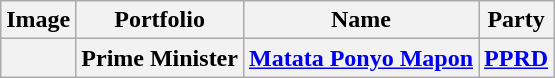<table class="wikitable">
<tr>
<th>Image</th>
<th>Portfolio</th>
<th>Name</th>
<th>Party</th>
</tr>
<tr>
<th></th>
<th>Prime Minister</th>
<th><a href='#'>Matata Ponyo Mapon</a></th>
<th><a href='#'>PPRD</a></th>
</tr>
</table>
